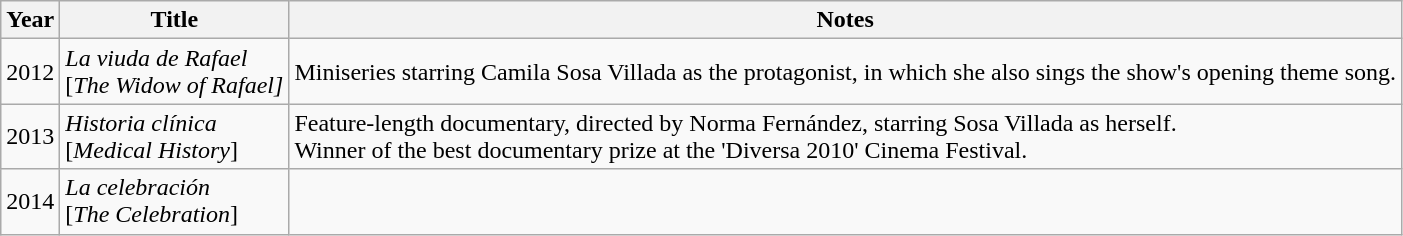<table class="wikitable">
<tr>
<th>Year</th>
<th>Title</th>
<th>Notes</th>
</tr>
<tr>
<td>2012</td>
<td><em>La viuda de Rafael</em><br>[<em>The Widow of Rafael]</em></td>
<td>Miniseries starring Camila Sosa Villada as the protagonist, in which she also sings the show's opening theme song.</td>
</tr>
<tr>
<td>2013</td>
<td><em>Historia clínica</em><br>[<em>Medical History</em>]</td>
<td>Feature-length documentary, directed by Norma Fernández, starring Sosa Villada as herself.<br>Winner of the best documentary prize at the 'Diversa 2010' Cinema Festival.</td>
</tr>
<tr>
<td>2014</td>
<td><em>La celebración</em><br>[<em>The Celebration</em>]</td>
<td></td>
</tr>
</table>
